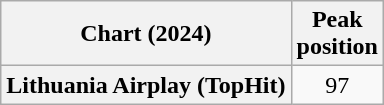<table class="wikitable plainrowheaders" style="text-align:center">
<tr>
<th scope="col">Chart (2024)</th>
<th scope="col">Peak<br>position</th>
</tr>
<tr>
<th scope="row">Lithuania Airplay (TopHit)</th>
<td>97</td>
</tr>
</table>
